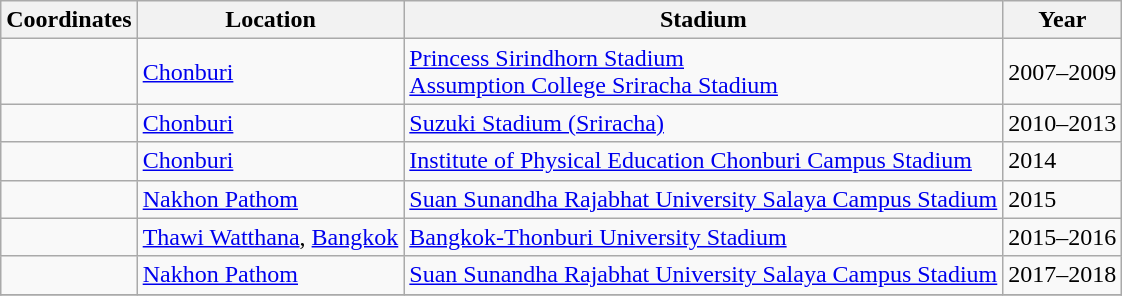<table class="wikitable sortable">
<tr>
<th>Coordinates</th>
<th>Location</th>
<th>Stadium</th>
<th>Year</th>
</tr>
<tr>
<td></td>
<td><a href='#'>Chonburi</a></td>
<td><a href='#'>Princess Sirindhorn Stadium</a><br><a href='#'>Assumption College Sriracha Stadium</a></td>
<td>2007–2009</td>
</tr>
<tr>
<td></td>
<td><a href='#'>Chonburi</a></td>
<td><a href='#'>Suzuki Stadium (Sriracha)</a></td>
<td>2010–2013</td>
</tr>
<tr>
<td></td>
<td><a href='#'>Chonburi</a></td>
<td><a href='#'>Institute of Physical Education Chonburi Campus Stadium</a></td>
<td>2014</td>
</tr>
<tr>
<td></td>
<td><a href='#'>Nakhon Pathom</a></td>
<td><a href='#'>Suan Sunandha Rajabhat University Salaya Campus Stadium</a></td>
<td>2015</td>
</tr>
<tr>
<td></td>
<td><a href='#'>Thawi Watthana</a>, <a href='#'>Bangkok</a></td>
<td><a href='#'>Bangkok-Thonburi University Stadium</a></td>
<td>2015–2016</td>
</tr>
<tr>
<td></td>
<td><a href='#'>Nakhon Pathom</a></td>
<td><a href='#'>Suan Sunandha Rajabhat University Salaya Campus Stadium</a></td>
<td>2017–2018</td>
</tr>
<tr>
</tr>
</table>
